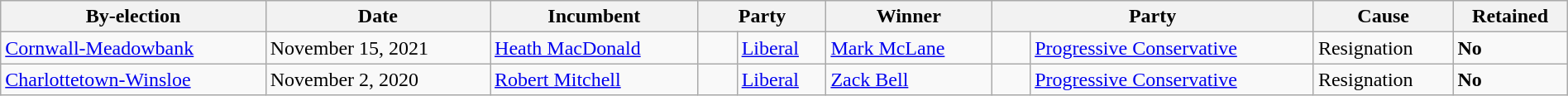<table class=wikitable style="width:100%">
<tr>
<th>By-election</th>
<th>Date</th>
<th>Incumbent</th>
<th colspan=2>Party</th>
<th>Winner</th>
<th colspan=2>Party</th>
<th>Cause</th>
<th>Retained</th>
</tr>
<tr>
<td><a href='#'>Cornwall-Meadowbank</a></td>
<td>November 15, 2021</td>
<td><a href='#'>Heath MacDonald</a></td>
<td>    </td>
<td><a href='#'>Liberal</a></td>
<td><a href='#'>Mark McLane</a></td>
<td>    </td>
<td><a href='#'>Progressive Conservative</a></td>
<td>Resignation</td>
<td><strong>No</strong></td>
</tr>
<tr>
<td><a href='#'>Charlottetown-Winsloe</a></td>
<td>November 2, 2020</td>
<td><a href='#'>Robert Mitchell</a></td>
<td>    </td>
<td><a href='#'>Liberal</a></td>
<td><a href='#'>Zack Bell</a></td>
<td>    </td>
<td><a href='#'>Progressive Conservative</a></td>
<td>Resignation</td>
<td><strong>No</strong></td>
</tr>
</table>
